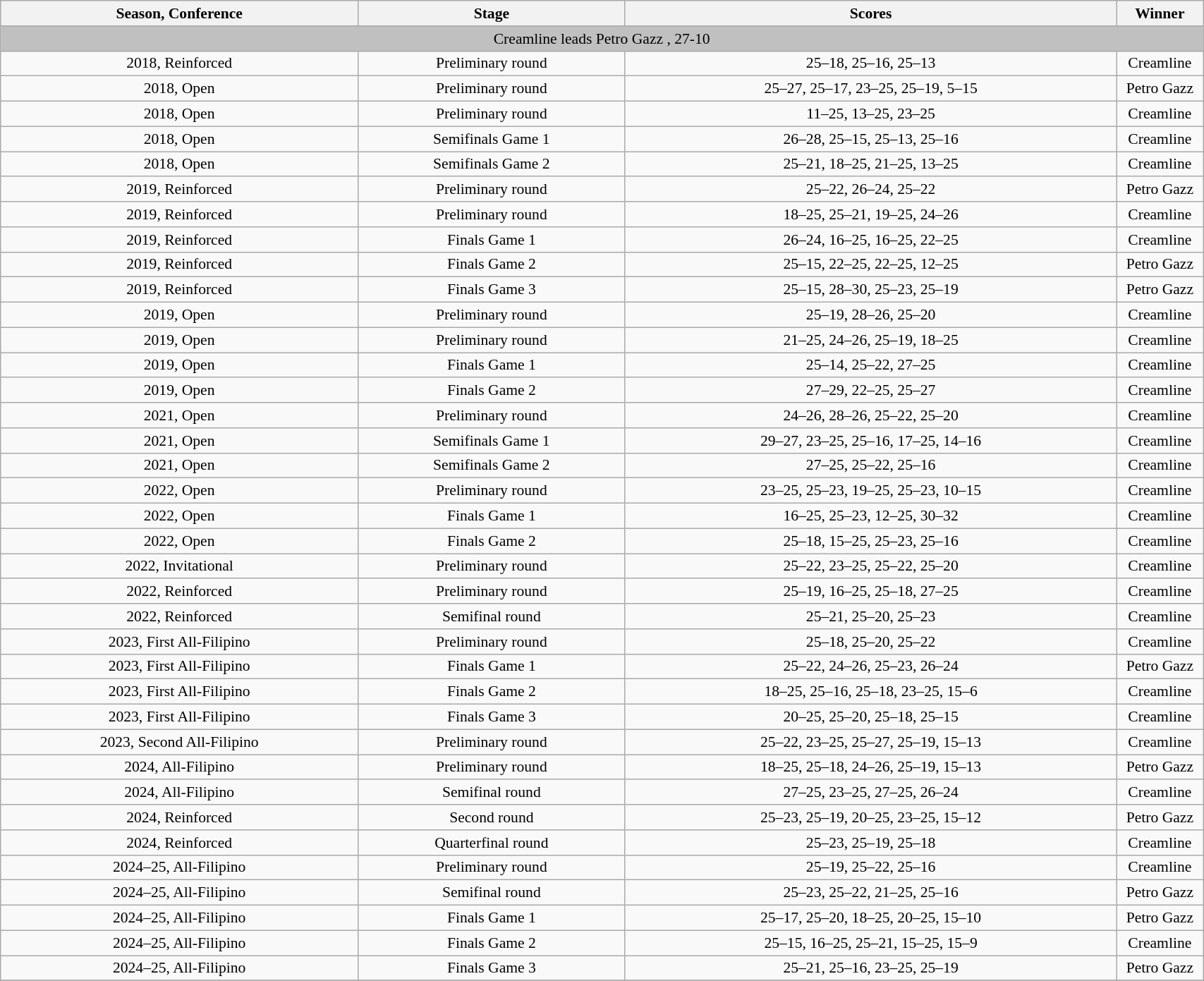<table class="wikitable" style="width:90%; font-size:90%; text-align:center">
<tr>
<td bgcolor="#F2F2F2"><strong>Season, Conference</strong></td>
<td bgcolor="#F2F2F2"><strong>Stage</strong></td>
<td bgcolor="#F2F2F2"><strong>Scores</strong></td>
<td bgcolor="#F2F2F2" width=75px><strong>Winner</strong></td>
</tr>
<tr>
<td colspan=5 bgcolor="silver" align=center> Creamline leads Petro Gazz , 27-10</td>
</tr>
<tr>
<td>2018, Reinforced</td>
<td>Preliminary round</td>
<td>25–18, 25–16, 25–13</td>
<td>Creamline</td>
</tr>
<tr>
<td>2018, Open</td>
<td>Preliminary round</td>
<td>25–27, 25–17, 23–25, 25–19, 5–15</td>
<td>Petro Gazz</td>
</tr>
<tr>
<td>2018, Open</td>
<td>Preliminary round</td>
<td>11–25, 13–25, 23–25</td>
<td>Creamline</td>
</tr>
<tr>
<td>2018, Open</td>
<td>Semifinals Game 1</td>
<td>26–28, 25–15, 25–13, 25–16</td>
<td>Creamline</td>
</tr>
<tr>
<td>2018, Open</td>
<td>Semifinals Game 2</td>
<td>25–21, 18–25, 21–25, 13–25</td>
<td>Creamline</td>
</tr>
<tr>
<td>2019, Reinforced</td>
<td>Preliminary round</td>
<td>25–22, 26–24, 25–22</td>
<td>Petro Gazz</td>
</tr>
<tr>
<td>2019, Reinforced</td>
<td>Preliminary round</td>
<td>18–25, 25–21, 19–25, 24–26</td>
<td>Creamline</td>
</tr>
<tr>
<td>2019, Reinforced</td>
<td>Finals Game 1</td>
<td>26–24, 16–25, 16–25, 22–25</td>
<td>Creamline</td>
</tr>
<tr>
<td>2019, Reinforced</td>
<td>Finals Game 2</td>
<td>25–15, 22–25, 22–25, 12–25</td>
<td>Petro Gazz</td>
</tr>
<tr>
<td>2019, Reinforced</td>
<td>Finals Game 3</td>
<td>25–15, 28–30, 25–23, 25–19</td>
<td>Petro Gazz</td>
</tr>
<tr>
<td>2019, Open</td>
<td>Preliminary round</td>
<td>25–19, 28–26, 25–20</td>
<td>Creamline</td>
</tr>
<tr>
<td>2019, Open</td>
<td>Preliminary round</td>
<td>21–25, 24–26, 25–19, 18–25</td>
<td>Creamline</td>
</tr>
<tr>
<td>2019, Open</td>
<td>Finals Game 1</td>
<td>25–14, 25–22, 27–25</td>
<td>Creamline</td>
</tr>
<tr>
<td>2019, Open</td>
<td>Finals Game 2</td>
<td>27–29, 22–25, 25–27</td>
<td>Creamline</td>
</tr>
<tr>
<td>2021, Open</td>
<td>Preliminary round</td>
<td>24–26, 28–26, 25–22, 25–20</td>
<td>Creamline</td>
</tr>
<tr>
<td>2021, Open</td>
<td>Semifinals Game 1</td>
<td>29–27, 23–25, 25–16, 17–25, 14–16</td>
<td>Creamline</td>
</tr>
<tr>
<td>2021, Open</td>
<td>Semifinals Game 2</td>
<td>27–25, 25–22, 25–16</td>
<td>Creamline</td>
</tr>
<tr>
<td>2022, Open</td>
<td>Preliminary round</td>
<td>23–25, 25–23, 19–25, 25–23, 10–15</td>
<td>Creamline</td>
</tr>
<tr>
<td>2022, Open</td>
<td>Finals Game 1</td>
<td>16–25, 25–23, 12–25, 30–32</td>
<td>Creamline</td>
</tr>
<tr>
<td>2022, Open</td>
<td>Finals Game 2</td>
<td>25–18, 15–25, 25–23, 25–16</td>
<td>Creamline</td>
</tr>
<tr>
<td>2022, Invitational</td>
<td>Preliminary round</td>
<td>25–22, 23–25, 25–22, 25–20</td>
<td>Creamline</td>
</tr>
<tr>
<td>2022, Reinforced</td>
<td>Preliminary round</td>
<td>25–19, 16–25, 25–18, 27–25</td>
<td>Creamline</td>
</tr>
<tr>
<td>2022, Reinforced</td>
<td>Semifinal round</td>
<td>25–21, 25–20, 25–23</td>
<td>Creamline</td>
</tr>
<tr>
<td>2023, First All-Filipino</td>
<td>Preliminary round</td>
<td>25–18, 25–20, 25–22</td>
<td>Creamline</td>
</tr>
<tr>
<td>2023, First All-Filipino</td>
<td>Finals Game 1</td>
<td>25–22, 24–26, 25–23, 26–24</td>
<td>Petro Gazz</td>
</tr>
<tr>
<td>2023, First All-Filipino</td>
<td>Finals Game 2</td>
<td>18–25, 25–16, 25–18, 23–25, 15–6</td>
<td>Creamline</td>
</tr>
<tr>
<td>2023, First All-Filipino</td>
<td>Finals Game 3</td>
<td>20–25, 25–20, 25–18, 25–15</td>
<td>Creamline</td>
</tr>
<tr>
<td>2023, Second All-Filipino</td>
<td>Preliminary round</td>
<td>25–22, 23–25, 25–27, 25–19, 15–13</td>
<td>Creamline</td>
</tr>
<tr>
<td>2024, All-Filipino</td>
<td>Preliminary round</td>
<td>18–25, 25–18, 24–26, 25–19, 15–13</td>
<td>Petro Gazz</td>
</tr>
<tr>
<td>2024, All-Filipino</td>
<td>Semifinal round</td>
<td>27–25, 23–25, 27–25, 26–24</td>
<td>Creamline</td>
</tr>
<tr>
<td>2024, Reinforced</td>
<td>Second round</td>
<td>25–23, 25–19, 20–25, 23–25, 15–12</td>
<td>Petro Gazz</td>
</tr>
<tr>
<td>2024, Reinforced</td>
<td>Quarterfinal round</td>
<td>25–23, 25–19, 25–18</td>
<td>Creamline</td>
</tr>
<tr>
<td>2024–25, All-Filipino</td>
<td>Preliminary round</td>
<td>25–19, 25–22, 25–16</td>
<td>Creamline</td>
</tr>
<tr>
<td>2024–25, All-Filipino</td>
<td>Semifinal round</td>
<td>25–23, 25–22, 21–25, 25–16</td>
<td>Petro Gazz</td>
</tr>
<tr>
<td>2024–25, All-Filipino</td>
<td>Finals Game 1</td>
<td>25–17, 25–20, 18–25, 20–25, 15–10</td>
<td>Petro Gazz</td>
</tr>
<tr>
<td>2024–25, All-Filipino</td>
<td>Finals Game 2</td>
<td>25–15, 16–25, 25–21, 15–25, 15–9</td>
<td>Creamline</td>
</tr>
<tr>
<td>2024–25, All-Filipino</td>
<td>Finals Game 3</td>
<td>25–21, 25–16, 23–25, 25–19</td>
<td>Petro Gazz</td>
</tr>
<tr>
</tr>
</table>
